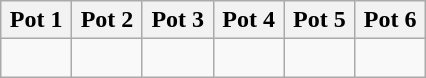<table class="wikitable">
<tr>
<th width=15%>Pot 1</th>
<th width=15%>Pot 2</th>
<th width=15%>Pot 3</th>
<th width=15%>Pot 4</th>
<th width=15%>Pot 5</th>
<th width=15%>Pot 6</th>
</tr>
<tr>
<td valign="top"><br></td>
<td valign="top"><br></td>
<td valign="top"><br></td>
<td valign="top"><br></td>
<td valign="top"><br></td>
<td valign="top"><br></td>
</tr>
</table>
